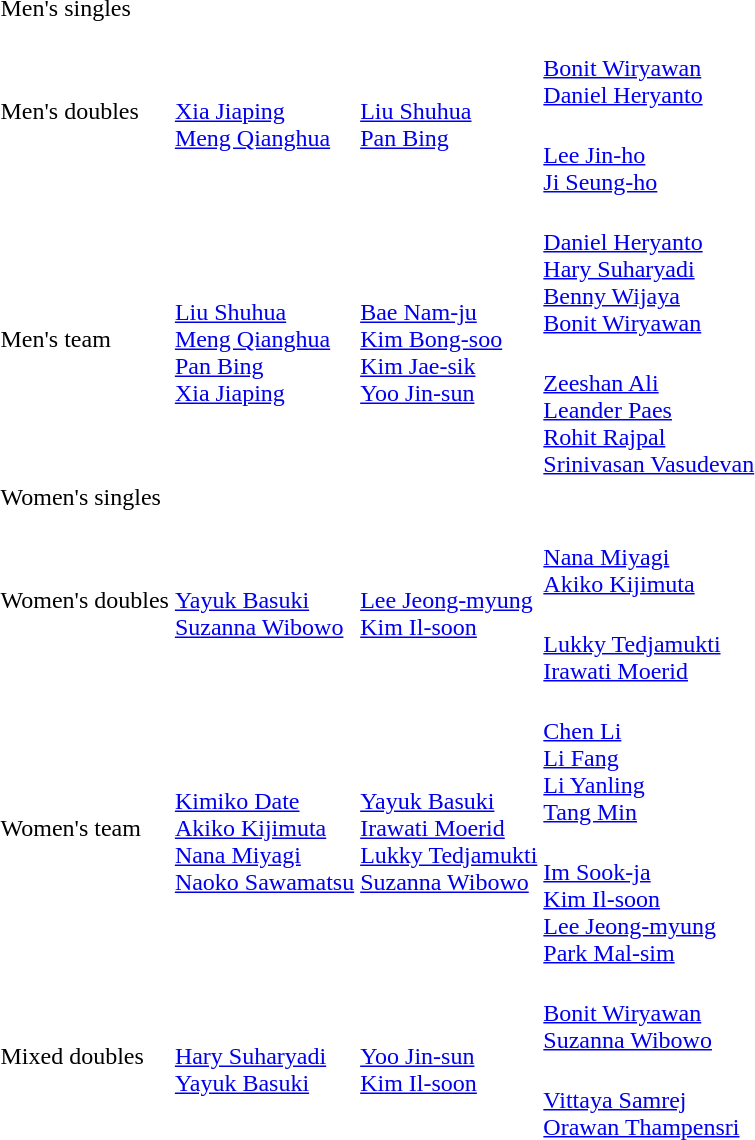<table>
<tr>
<td rowspan=2>Men's singles</td>
<td rowspan=2></td>
<td rowspan=2></td>
<td></td>
</tr>
<tr>
<td></td>
</tr>
<tr>
<td rowspan=2>Men's doubles</td>
<td rowspan=2><br><a href='#'>Xia Jiaping</a><br><a href='#'>Meng Qianghua</a></td>
<td rowspan=2><br><a href='#'>Liu Shuhua</a><br><a href='#'>Pan Bing</a></td>
<td><br><a href='#'>Bonit Wiryawan</a><br><a href='#'>Daniel Heryanto</a></td>
</tr>
<tr>
<td><br><a href='#'>Lee Jin-ho</a><br><a href='#'>Ji Seung-ho</a></td>
</tr>
<tr>
<td rowspan=2>Men's team</td>
<td rowspan=2><br><a href='#'>Liu Shuhua</a><br><a href='#'>Meng Qianghua</a><br><a href='#'>Pan Bing</a><br><a href='#'>Xia Jiaping</a></td>
<td rowspan=2><br><a href='#'>Bae Nam-ju</a><br><a href='#'>Kim Bong-soo</a><br><a href='#'>Kim Jae-sik</a><br><a href='#'>Yoo Jin-sun</a></td>
<td><br><a href='#'>Daniel Heryanto</a><br><a href='#'>Hary Suharyadi</a><br><a href='#'>Benny Wijaya</a><br><a href='#'>Bonit Wiryawan</a></td>
</tr>
<tr>
<td><br><a href='#'>Zeeshan Ali</a><br><a href='#'>Leander Paes</a><br><a href='#'>Rohit Rajpal</a><br><a href='#'>Srinivasan Vasudevan</a></td>
</tr>
<tr>
<td rowspan=2>Women's singles</td>
<td rowspan=2></td>
<td rowspan=2></td>
<td></td>
</tr>
<tr>
<td></td>
</tr>
<tr>
<td rowspan=2>Women's doubles</td>
<td rowspan=2><br><a href='#'>Yayuk Basuki</a><br><a href='#'>Suzanna Wibowo</a></td>
<td rowspan=2><br><a href='#'>Lee Jeong-myung</a><br><a href='#'>Kim Il-soon</a></td>
<td><br><a href='#'>Nana Miyagi</a><br><a href='#'>Akiko Kijimuta</a></td>
</tr>
<tr>
<td><br><a href='#'>Lukky Tedjamukti</a><br><a href='#'>Irawati Moerid</a></td>
</tr>
<tr>
<td rowspan=2>Women's team</td>
<td rowspan=2><br><a href='#'>Kimiko Date</a><br><a href='#'>Akiko Kijimuta</a><br><a href='#'>Nana Miyagi</a><br><a href='#'>Naoko Sawamatsu</a></td>
<td rowspan=2><br><a href='#'>Yayuk Basuki</a><br><a href='#'>Irawati Moerid</a><br><a href='#'>Lukky Tedjamukti</a><br><a href='#'>Suzanna Wibowo</a></td>
<td><br><a href='#'>Chen Li</a><br><a href='#'>Li Fang</a><br><a href='#'>Li Yanling</a><br><a href='#'>Tang Min</a></td>
</tr>
<tr>
<td><br><a href='#'>Im Sook-ja</a><br><a href='#'>Kim Il-soon</a><br><a href='#'>Lee Jeong-myung</a><br><a href='#'>Park Mal-sim</a></td>
</tr>
<tr>
<td rowspan=2>Mixed doubles</td>
<td rowspan=2><br><a href='#'>Hary Suharyadi</a><br><a href='#'>Yayuk Basuki</a></td>
<td rowspan=2><br><a href='#'>Yoo Jin-sun</a><br><a href='#'>Kim Il-soon</a></td>
<td><br><a href='#'>Bonit Wiryawan</a><br><a href='#'>Suzanna Wibowo</a></td>
</tr>
<tr>
<td><br><a href='#'>Vittaya Samrej</a><br><a href='#'>Orawan Thampensri</a></td>
</tr>
</table>
